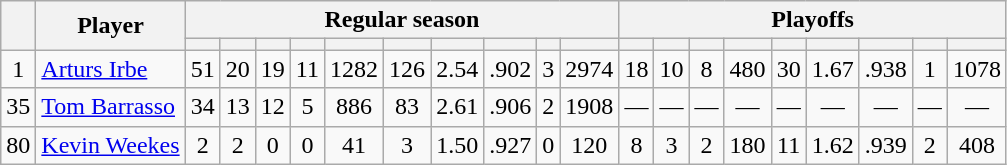<table class="wikitable plainrowheaders" style="text-align:center;">
<tr>
<th scope="col" rowspan="2"></th>
<th scope="col" rowspan="2">Player</th>
<th scope=colgroup colspan=10>Regular season</th>
<th scope=colgroup colspan=9>Playoffs</th>
</tr>
<tr>
<th scope="col"></th>
<th scope="col"></th>
<th scope="col"></th>
<th scope="col"></th>
<th scope="col"></th>
<th scope="col"></th>
<th scope="col"></th>
<th scope="col"></th>
<th scope="col"></th>
<th scope="col"></th>
<th scope="col"></th>
<th scope="col"></th>
<th scope="col"></th>
<th scope="col"></th>
<th scope="col"></th>
<th scope="col"></th>
<th scope="col"></th>
<th scope="col"></th>
<th scope="col"></th>
</tr>
<tr>
<td scope="row">1</td>
<td align="left"><a href='#'>Arturs Irbe</a></td>
<td>51</td>
<td>20</td>
<td>19</td>
<td>11</td>
<td>1282</td>
<td>126</td>
<td>2.54</td>
<td>.902</td>
<td>3</td>
<td>2974</td>
<td>18</td>
<td>10</td>
<td>8</td>
<td>480</td>
<td>30</td>
<td>1.67</td>
<td>.938</td>
<td>1</td>
<td>1078</td>
</tr>
<tr>
<td scope="row">35</td>
<td align="left"><a href='#'>Tom Barrasso</a></td>
<td>34</td>
<td>13</td>
<td>12</td>
<td>5</td>
<td>886</td>
<td>83</td>
<td>2.61</td>
<td>.906</td>
<td>2</td>
<td>1908</td>
<td>—</td>
<td>—</td>
<td>—</td>
<td>—</td>
<td>—</td>
<td>—</td>
<td>—</td>
<td>—</td>
<td>—</td>
</tr>
<tr>
<td scope="row">80</td>
<td align="left"><a href='#'>Kevin Weekes</a></td>
<td>2</td>
<td>2</td>
<td>0</td>
<td>0</td>
<td>41</td>
<td>3</td>
<td>1.50</td>
<td>.927</td>
<td>0</td>
<td>120</td>
<td>8</td>
<td>3</td>
<td>2</td>
<td>180</td>
<td>11</td>
<td>1.62</td>
<td>.939</td>
<td>2</td>
<td>408</td>
</tr>
</table>
